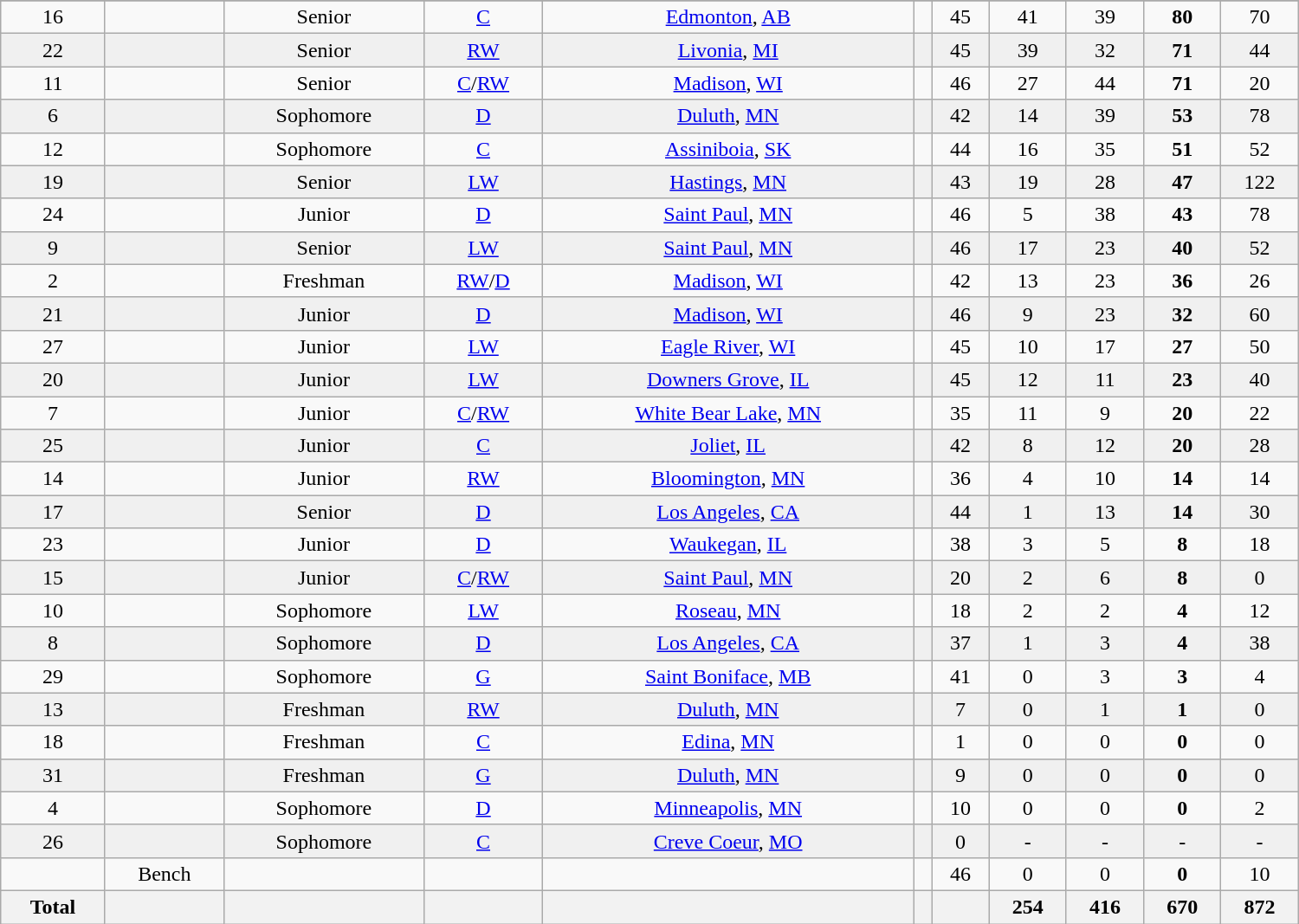<table class="wikitable sortable" width ="1000">
<tr align="center">
</tr>
<tr align="center" bgcolor="">
<td>16</td>
<td></td>
<td>Senior</td>
<td><a href='#'>C</a></td>
<td><a href='#'>Edmonton</a>, <a href='#'>AB</a></td>
<td></td>
<td>45</td>
<td>41</td>
<td>39</td>
<td><strong>80</strong></td>
<td>70</td>
</tr>
<tr align="center" bgcolor="#f0f0f0">
<td>22</td>
<td></td>
<td>Senior</td>
<td><a href='#'>RW</a></td>
<td><a href='#'>Livonia</a>, <a href='#'>MI</a></td>
<td></td>
<td>45</td>
<td>39</td>
<td>32</td>
<td><strong>71</strong></td>
<td>44</td>
</tr>
<tr align="center" bgcolor="">
<td>11</td>
<td></td>
<td>Senior</td>
<td><a href='#'>C</a>/<a href='#'>RW</a></td>
<td><a href='#'>Madison</a>, <a href='#'>WI</a></td>
<td></td>
<td>46</td>
<td>27</td>
<td>44</td>
<td><strong>71</strong></td>
<td>20</td>
</tr>
<tr align="center" bgcolor="#f0f0f0">
<td>6</td>
<td></td>
<td>Sophomore</td>
<td><a href='#'>D</a></td>
<td><a href='#'>Duluth</a>, <a href='#'>MN</a></td>
<td></td>
<td>42</td>
<td>14</td>
<td>39</td>
<td><strong>53</strong></td>
<td>78</td>
</tr>
<tr align="center" bgcolor="">
<td>12</td>
<td></td>
<td>Sophomore</td>
<td><a href='#'>C</a></td>
<td><a href='#'>Assiniboia</a>, <a href='#'>SK</a></td>
<td></td>
<td>44</td>
<td>16</td>
<td>35</td>
<td><strong>51</strong></td>
<td>52</td>
</tr>
<tr align="center" bgcolor="#f0f0f0">
<td>19</td>
<td></td>
<td>Senior</td>
<td><a href='#'>LW</a></td>
<td><a href='#'>Hastings</a>, <a href='#'>MN</a></td>
<td></td>
<td>43</td>
<td>19</td>
<td>28</td>
<td><strong>47</strong></td>
<td>122</td>
</tr>
<tr align="center" bgcolor=>
<td>24</td>
<td></td>
<td>Junior</td>
<td><a href='#'>D</a></td>
<td><a href='#'>Saint Paul</a>, <a href='#'>MN</a></td>
<td></td>
<td>46</td>
<td>5</td>
<td>38</td>
<td><strong>43</strong></td>
<td>78</td>
</tr>
<tr align="center" bgcolor="#f0f0f0">
<td>9</td>
<td></td>
<td>Senior</td>
<td><a href='#'>LW</a></td>
<td><a href='#'>Saint Paul</a>, <a href='#'>MN</a></td>
<td></td>
<td>46</td>
<td>17</td>
<td>23</td>
<td><strong>40</strong></td>
<td>52</td>
</tr>
<tr align="center" bgcolor="">
<td>2</td>
<td></td>
<td>Freshman</td>
<td><a href='#'>RW</a>/<a href='#'>D</a></td>
<td><a href='#'>Madison</a>, <a href='#'>WI</a></td>
<td></td>
<td>42</td>
<td>13</td>
<td>23</td>
<td><strong>36</strong></td>
<td>26</td>
</tr>
<tr align="center" bgcolor="#f0f0f0">
<td>21</td>
<td></td>
<td>Junior</td>
<td><a href='#'>D</a></td>
<td><a href='#'>Madison</a>, <a href='#'>WI</a></td>
<td></td>
<td>46</td>
<td>9</td>
<td>23</td>
<td><strong>32</strong></td>
<td>60</td>
</tr>
<tr align="center" bgcolor="">
<td>27</td>
<td></td>
<td>Junior</td>
<td><a href='#'>LW</a></td>
<td><a href='#'>Eagle River</a>, <a href='#'>WI</a></td>
<td></td>
<td>45</td>
<td>10</td>
<td>17</td>
<td><strong>27</strong></td>
<td>50</td>
</tr>
<tr align="center" bgcolor="#f0f0f0">
<td>20</td>
<td></td>
<td>Junior</td>
<td><a href='#'>LW</a></td>
<td><a href='#'>Downers Grove</a>, <a href='#'>IL</a></td>
<td></td>
<td>45</td>
<td>12</td>
<td>11</td>
<td><strong>23</strong></td>
<td>40</td>
</tr>
<tr align="center" bgcolor="">
<td>7</td>
<td></td>
<td>Junior</td>
<td><a href='#'>C</a>/<a href='#'>RW</a></td>
<td><a href='#'>White Bear Lake</a>, <a href='#'>MN</a></td>
<td></td>
<td>35</td>
<td>11</td>
<td>9</td>
<td><strong>20</strong></td>
<td>22</td>
</tr>
<tr align="center" bgcolor="#f0f0f0">
<td>25</td>
<td></td>
<td>Junior</td>
<td><a href='#'>C</a></td>
<td><a href='#'>Joliet</a>, <a href='#'>IL</a></td>
<td></td>
<td>42</td>
<td>8</td>
<td>12</td>
<td><strong>20</strong></td>
<td>28</td>
</tr>
<tr align="center" bgcolor="">
<td>14</td>
<td></td>
<td>Junior</td>
<td><a href='#'>RW</a></td>
<td><a href='#'>Bloomington</a>, <a href='#'>MN</a></td>
<td></td>
<td>36</td>
<td>4</td>
<td>10</td>
<td><strong>14</strong></td>
<td>14</td>
</tr>
<tr align="center" bgcolor="#f0f0f0">
<td>17</td>
<td></td>
<td>Senior</td>
<td><a href='#'>D</a></td>
<td><a href='#'>Los Angeles</a>, <a href='#'>CA</a></td>
<td></td>
<td>44</td>
<td>1</td>
<td>13</td>
<td><strong>14</strong></td>
<td>30</td>
</tr>
<tr align="center" bgcolor="">
<td>23</td>
<td></td>
<td>Junior</td>
<td><a href='#'>D</a></td>
<td><a href='#'>Waukegan</a>, <a href='#'>IL</a></td>
<td></td>
<td>38</td>
<td>3</td>
<td>5</td>
<td><strong>8</strong></td>
<td>18</td>
</tr>
<tr align="center" bgcolor="#f0f0f0">
<td>15</td>
<td></td>
<td>Junior</td>
<td><a href='#'>C</a>/<a href='#'>RW</a></td>
<td><a href='#'>Saint Paul</a>, <a href='#'>MN</a></td>
<td></td>
<td>20</td>
<td>2</td>
<td>6</td>
<td><strong>8</strong></td>
<td>0</td>
</tr>
<tr align="center" bgcolor="">
<td>10</td>
<td></td>
<td>Sophomore</td>
<td><a href='#'>LW</a></td>
<td><a href='#'>Roseau</a>, <a href='#'>MN</a></td>
<td></td>
<td>18</td>
<td>2</td>
<td>2</td>
<td><strong>4</strong></td>
<td>12</td>
</tr>
<tr align="center" bgcolor="#f0f0f0">
<td>8</td>
<td></td>
<td>Sophomore</td>
<td><a href='#'>D</a></td>
<td><a href='#'>Los Angeles</a>, <a href='#'>CA</a></td>
<td></td>
<td>37</td>
<td>1</td>
<td>3</td>
<td><strong>4</strong></td>
<td>38</td>
</tr>
<tr align="center" bgcolor="">
<td>29</td>
<td></td>
<td>Sophomore</td>
<td><a href='#'>G</a></td>
<td><a href='#'>Saint Boniface</a>, <a href='#'>MB</a></td>
<td></td>
<td>41</td>
<td>0</td>
<td>3</td>
<td><strong>3</strong></td>
<td>4</td>
</tr>
<tr align="center" bgcolor="#f0f0f0">
<td>13</td>
<td></td>
<td>Freshman</td>
<td><a href='#'>RW</a></td>
<td><a href='#'>Duluth</a>, <a href='#'>MN</a></td>
<td></td>
<td>7</td>
<td>0</td>
<td>1</td>
<td><strong>1</strong></td>
<td>0</td>
</tr>
<tr align="center" bgcolor="">
<td>18</td>
<td></td>
<td>Freshman</td>
<td><a href='#'>C</a></td>
<td><a href='#'>Edina</a>, <a href='#'>MN</a></td>
<td></td>
<td>1</td>
<td>0</td>
<td>0</td>
<td><strong>0</strong></td>
<td>0</td>
</tr>
<tr align="center" bgcolor="#f0f0f0">
<td>31</td>
<td></td>
<td>Freshman</td>
<td><a href='#'>G</a></td>
<td><a href='#'>Duluth</a>, <a href='#'>MN</a></td>
<td></td>
<td>9</td>
<td>0</td>
<td>0</td>
<td><strong>0</strong></td>
<td>0</td>
</tr>
<tr align="center" bgcolor="">
<td>4</td>
<td></td>
<td>Sophomore</td>
<td><a href='#'>D</a></td>
<td><a href='#'>Minneapolis</a>, <a href='#'>MN</a></td>
<td></td>
<td>10</td>
<td>0</td>
<td>0</td>
<td><strong>0</strong></td>
<td>2</td>
</tr>
<tr align="center" bgcolor="#f0f0f0">
<td>26</td>
<td></td>
<td>Sophomore</td>
<td><a href='#'>C</a></td>
<td><a href='#'>Creve Coeur</a>, <a href='#'>MO</a></td>
<td></td>
<td>0</td>
<td>-</td>
<td>-</td>
<td>-</td>
<td>-</td>
</tr>
<tr align="center" bgcolor="">
<td></td>
<td>Bench</td>
<td></td>
<td></td>
<td></td>
<td></td>
<td>46</td>
<td>0</td>
<td>0</td>
<td><strong>0</strong></td>
<td>10</td>
</tr>
<tr>
<th>Total</th>
<th></th>
<th></th>
<th></th>
<th></th>
<th></th>
<th></th>
<th>254</th>
<th>416</th>
<th>670</th>
<th>872</th>
</tr>
</table>
